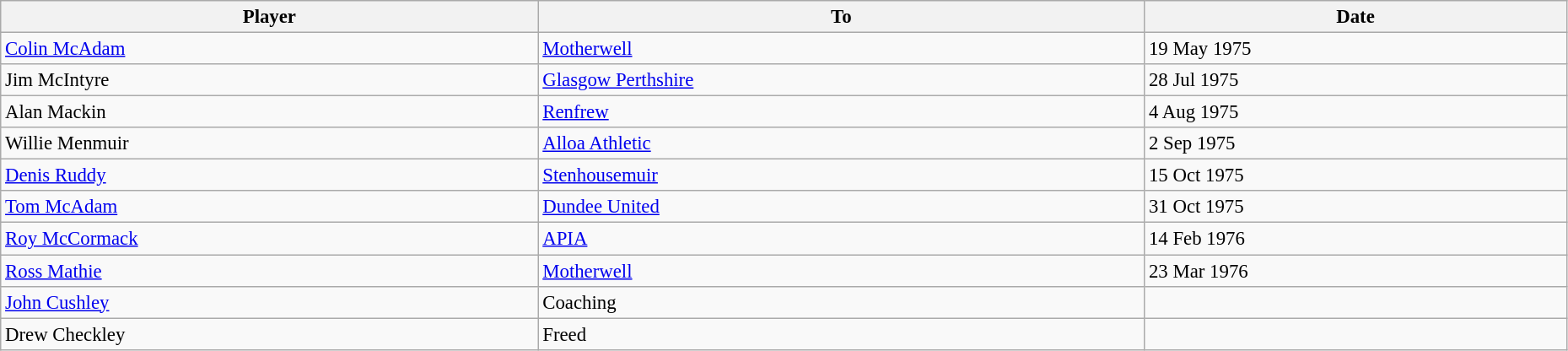<table class="wikitable" style="text-align:center; font-size:95%;width:98%; text-align:left">
<tr>
<th>Player</th>
<th>To</th>
<th>Date</th>
</tr>
<tr>
<td> <a href='#'>Colin McAdam</a></td>
<td> <a href='#'>Motherwell</a></td>
<td>19 May 1975</td>
</tr>
<tr>
<td> Jim McIntyre</td>
<td> <a href='#'>Glasgow Perthshire</a></td>
<td>28 Jul 1975</td>
</tr>
<tr>
<td> Alan Mackin</td>
<td> <a href='#'>Renfrew</a></td>
<td>4 Aug 1975</td>
</tr>
<tr>
<td> Willie Menmuir</td>
<td> <a href='#'>Alloa Athletic</a></td>
<td>2 Sep 1975</td>
</tr>
<tr>
<td> <a href='#'>Denis Ruddy</a></td>
<td> <a href='#'>Stenhousemuir</a></td>
<td>15 Oct 1975</td>
</tr>
<tr>
<td> <a href='#'>Tom McAdam</a></td>
<td> <a href='#'>Dundee United</a></td>
<td>31 Oct 1975</td>
</tr>
<tr>
<td> <a href='#'>Roy McCormack</a></td>
<td> <a href='#'>APIA</a></td>
<td>14 Feb 1976</td>
</tr>
<tr>
<td> <a href='#'>Ross Mathie</a></td>
<td> <a href='#'>Motherwell</a></td>
<td>23 Mar 1976</td>
</tr>
<tr>
<td> <a href='#'>John Cushley</a></td>
<td> Coaching</td>
<td></td>
</tr>
<tr>
<td> Drew Checkley</td>
<td> Freed</td>
<td></td>
</tr>
</table>
